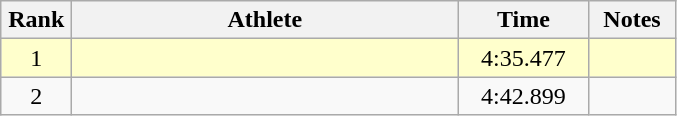<table class=wikitable style="text-align:center">
<tr>
<th width=40>Rank</th>
<th width=250>Athlete</th>
<th width=80>Time</th>
<th width=50>Notes</th>
</tr>
<tr bgcolor="#ffffcc">
<td>1</td>
<td align=left></td>
<td>4:35.477</td>
<td></td>
</tr>
<tr>
<td>2</td>
<td align=left></td>
<td>4:42.899</td>
<td></td>
</tr>
</table>
